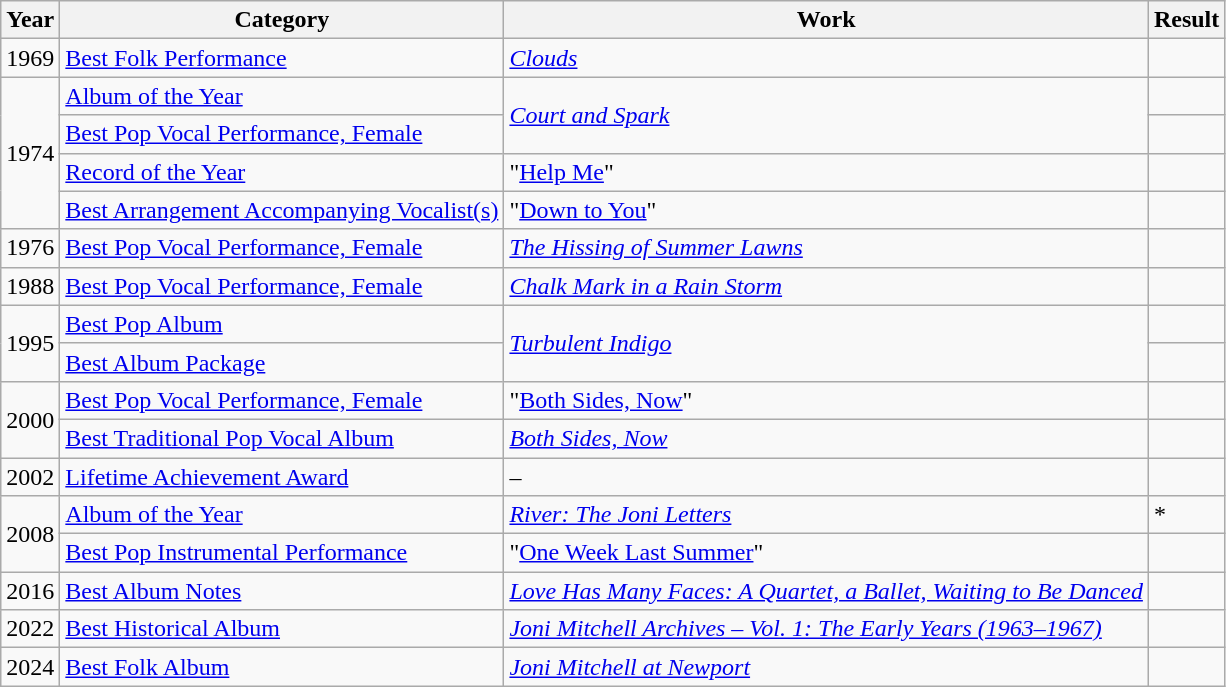<table class="wikitable">
<tr>
<th>Year</th>
<th>Category</th>
<th>Work</th>
<th>Result</th>
</tr>
<tr>
<td>1969</td>
<td><a href='#'>Best Folk Performance</a></td>
<td><em><a href='#'>Clouds</a></em></td>
<td></td>
</tr>
<tr>
<td rowspan=4>1974</td>
<td><a href='#'>Album of the Year</a></td>
<td rowspan="2"><em><a href='#'>Court and Spark</a></em></td>
<td></td>
</tr>
<tr>
<td><a href='#'>Best Pop Vocal Performance, Female</a></td>
<td></td>
</tr>
<tr>
<td><a href='#'>Record of the Year</a></td>
<td>"<a href='#'>Help Me</a>"</td>
<td></td>
</tr>
<tr>
<td><a href='#'>Best Arrangement Accompanying Vocalist(s)</a></td>
<td>"<a href='#'>Down to You</a>"</td>
<td></td>
</tr>
<tr>
<td>1976</td>
<td><a href='#'>Best Pop Vocal Performance, Female</a></td>
<td><em><a href='#'>The Hissing of Summer Lawns</a></em></td>
<td></td>
</tr>
<tr>
<td>1988</td>
<td><a href='#'>Best Pop Vocal Performance, Female</a></td>
<td><em><a href='#'>Chalk Mark in a Rain Storm</a></em></td>
<td></td>
</tr>
<tr>
<td rowspan=2>1995</td>
<td><a href='#'>Best Pop Album</a></td>
<td rowspan="2"><em><a href='#'>Turbulent Indigo</a></em></td>
<td></td>
</tr>
<tr>
<td><a href='#'>Best Album Package</a></td>
<td></td>
</tr>
<tr>
<td rowspan=2>2000</td>
<td><a href='#'>Best Pop Vocal Performance, Female</a></td>
<td>"<a href='#'>Both Sides, Now</a>"</td>
<td></td>
</tr>
<tr>
<td><a href='#'>Best Traditional Pop Vocal Album</a></td>
<td><em><a href='#'>Both Sides, Now</a></em></td>
<td></td>
</tr>
<tr>
<td>2002</td>
<td><a href='#'>Lifetime Achievement Award</a></td>
<td>–</td>
<td></td>
</tr>
<tr>
<td rowspan=2>2008</td>
<td><a href='#'>Album of the Year</a></td>
<td><em><a href='#'>River: The Joni Letters</a></em></td>
<td>*</td>
</tr>
<tr>
<td><a href='#'>Best Pop Instrumental Performance</a></td>
<td>"<a href='#'>One Week Last Summer</a>"</td>
<td></td>
</tr>
<tr>
<td>2016</td>
<td><a href='#'>Best Album Notes</a></td>
<td><em><a href='#'>Love Has Many Faces: A Quartet, a Ballet, Waiting to Be Danced</a></em></td>
<td></td>
</tr>
<tr>
<td>2022</td>
<td><a href='#'>Best Historical Album</a></td>
<td><em><a href='#'>Joni Mitchell Archives – Vol. 1: The Early Years (1963–1967)</a></em></td>
<td></td>
</tr>
<tr>
<td>2024</td>
<td><a href='#'>Best Folk Album</a></td>
<td><em><a href='#'>Joni Mitchell at Newport</a></em></td>
<td></td>
</tr>
</table>
